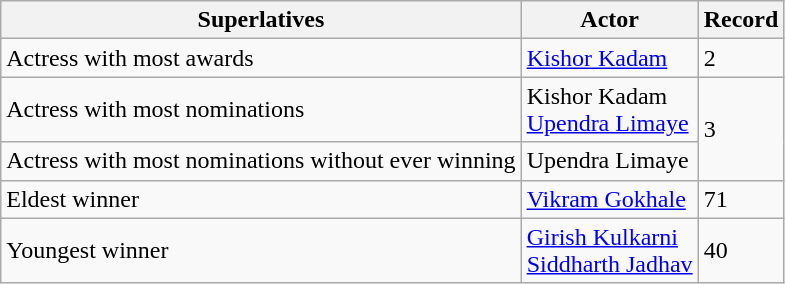<table class="wikitable">
<tr>
<th>Superlatives</th>
<th>Actor</th>
<th>Record</th>
</tr>
<tr>
<td>Actress with most awards</td>
<td><a href='#'>Kishor Kadam</a></td>
<td>2</td>
</tr>
<tr>
<td>Actress with most nominations</td>
<td>Kishor Kadam<br><a href='#'>Upendra Limaye</a></td>
<td rowspan="2">3</td>
</tr>
<tr>
<td>Actress with most nominations without ever winning</td>
<td>Upendra Limaye</td>
</tr>
<tr>
<td>Eldest winner</td>
<td><a href='#'>Vikram Gokhale</a> </td>
<td>71</td>
</tr>
<tr>
<td>Youngest winner</td>
<td><a href='#'>Girish Kulkarni</a> <br><a href='#'>Siddharth Jadhav</a> </td>
<td>40</td>
</tr>
</table>
